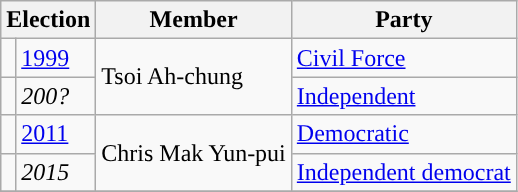<table class="wikitable">
<tr>
<th colspan="2">Election</th>
<th>Member</th>
<th>Party</th>
</tr>
<tr>
<td style="color:inherit;background:"></td>
<td><a href='#'>1999</a></td>
<td rowspan=2>Tsoi Ah-chung</td>
<td><a href='#'>Civil Force</a></td>
</tr>
<tr>
<td style="color:inherit;background:"></td>
<td><em>200?</em></td>
<td><a href='#'>Independent</a></td>
</tr>
<tr>
<td style="color:inherit;background:"></td>
<td><a href='#'>2011</a></td>
<td rowspan=2>Chris Mak Yun-pui</td>
<td><a href='#'>Democratic</a></td>
</tr>
<tr>
<td style="color:inherit;background:"></td>
<td><em>2015</em></td>
<td><a href='#'>Independent democrat</a></td>
</tr>
<tr>
</tr>
</table>
